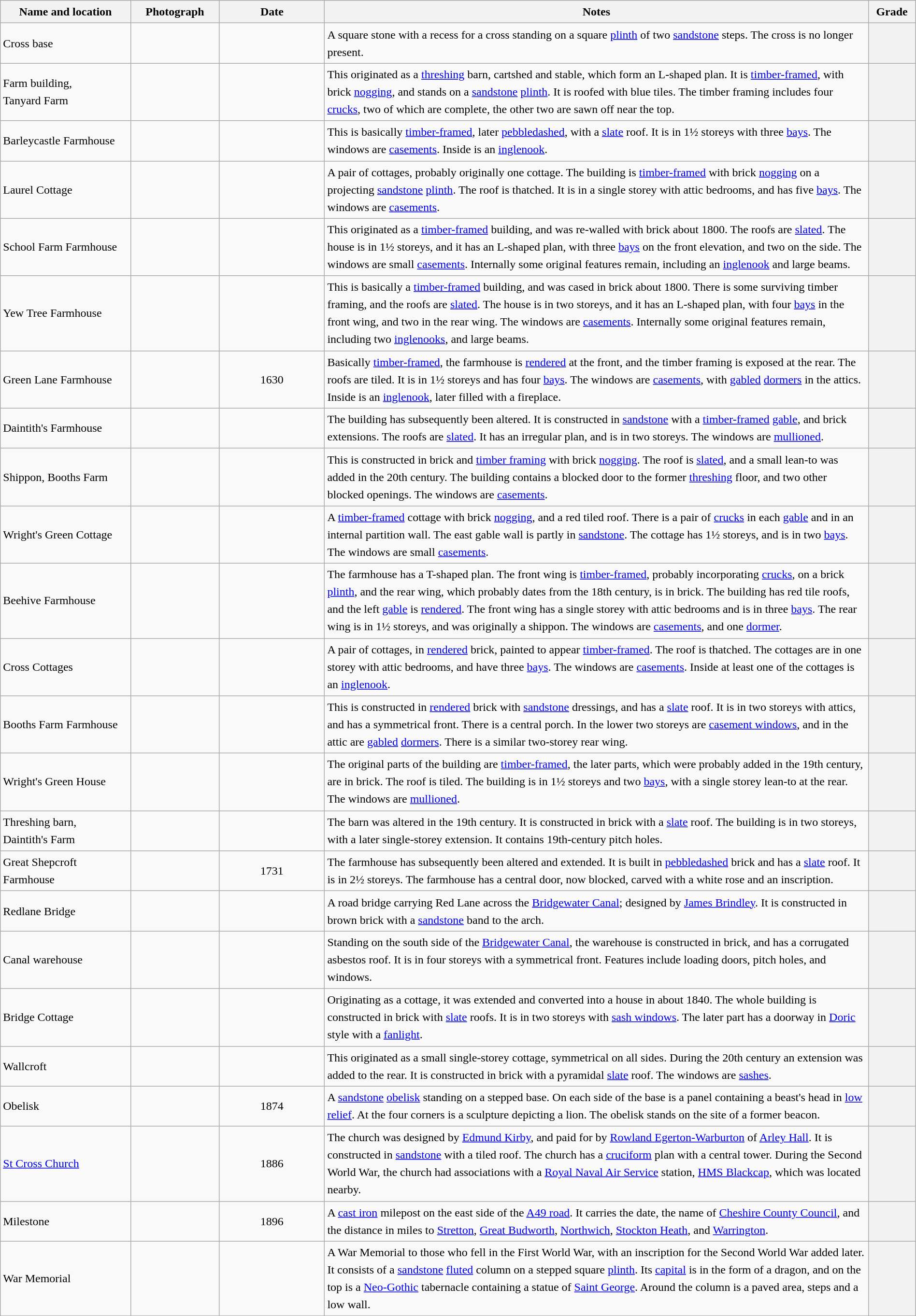<table class="wikitable sortable plainrowheaders" style="width:100%;border:0px;text-align:left;line-height:150%;">
<tr>
<th scope="col" style="width:150px">Name and location</th>
<th scope="col" style="width:100px" class="unsortable">Photograph</th>
<th scope="col" style="width:120px">Date</th>
<th scope="col" style="width:650px" class="unsortable">Notes</th>
<th scope="col" style="width:50px">Grade</th>
</tr>
<tr>
<td>Cross base<br><small></small></td>
<td></td>
<td align="center"></td>
<td>A square stone with a recess for a cross standing on a square <a href='#'>plinth</a> of two <a href='#'>sandstone</a> steps. The cross is no longer present.</td>
<th></th>
</tr>
<tr>
<td>Farm building,<br>Tanyard Farm<br><small></small></td>
<td></td>
<td align="center"></td>
<td>This originated as a <a href='#'>threshing</a> barn, cartshed and stable, which form an L-shaped plan. It is <a href='#'>timber-framed</a>, with brick <a href='#'>nogging</a>, and stands on a <a href='#'>sandstone</a> <a href='#'>plinth</a>. It is roofed with blue tiles. The timber framing includes four <a href='#'>crucks</a>, two of which are complete, the other two are sawn off near the top.</td>
<th></th>
</tr>
<tr>
<td>Barleycastle Farmhouse<br><small></small></td>
<td></td>
<td align="center"></td>
<td>This is basically <a href='#'>timber-framed</a>, later <a href='#'>pebbledashed</a>, with a <a href='#'>slate</a> roof. It is in 1½ storeys with three <a href='#'>bays</a>. The windows are <a href='#'>casements</a>. Inside is an <a href='#'>inglenook</a>.</td>
<th></th>
</tr>
<tr>
<td>Laurel Cottage<br><small></small></td>
<td></td>
<td align="center"></td>
<td>A pair of cottages, probably originally one cottage. The building is <a href='#'>timber-framed</a> with brick <a href='#'>nogging</a> on a projecting <a href='#'>sandstone</a> <a href='#'>plinth</a>. The roof is thatched. It is in a single storey with attic bedrooms, and has five <a href='#'>bays</a>. The windows are <a href='#'>casements</a>.</td>
<th></th>
</tr>
<tr>
<td>School Farm Farmhouse<br><small></small></td>
<td></td>
<td align="center"></td>
<td>This originated as a <a href='#'>timber-framed</a> building, and was re-walled with brick about 1800. The roofs are <a href='#'>slated</a>. The house is in 1½ storeys, and it has an L-shaped plan, with three <a href='#'>bays</a> on the front elevation, and two on the side. The windows are small <a href='#'>casements</a>. Internally some original features remain, including an <a href='#'>inglenook</a> and large beams.</td>
<th></th>
</tr>
<tr>
<td>Yew Tree Farmhouse<br><small></small></td>
<td></td>
<td align="center"></td>
<td>This is basically a <a href='#'>timber-framed</a> building, and was cased in brick about 1800. There is some surviving timber framing, and the roofs are <a href='#'>slated</a>. The house is in two storeys, and it has an L-shaped plan, with four <a href='#'>bays</a> in the front wing, and two in the rear wing. The windows are <a href='#'>casements</a>. Internally some original features remain, including two <a href='#'>inglenooks</a>, and large beams.</td>
<th></th>
</tr>
<tr>
<td>Green Lane Farmhouse<br><small></small></td>
<td></td>
<td align="center">1630</td>
<td>Basically <a href='#'>timber-framed</a>, the farmhouse is <a href='#'>rendered</a> at the front, and the timber framing is exposed at the rear. The roofs are tiled. It is in 1½ storeys and has four <a href='#'>bays</a>. The windows are <a href='#'>casements</a>, with <a href='#'>gabled</a> <a href='#'>dormers</a> in the attics. Inside is an <a href='#'>inglenook</a>, later filled with a fireplace.</td>
<th></th>
</tr>
<tr>
<td>Daintith's Farmhouse<br><small></small></td>
<td></td>
<td align="center"></td>
<td>The building has subsequently been altered. It is constructed in <a href='#'>sandstone</a> with a <a href='#'>timber-framed</a> <a href='#'>gable</a>, and brick extensions. The roofs are <a href='#'>slated</a>. It has an irregular plan, and is in two storeys. The windows are <a href='#'>mullioned</a>.</td>
<th></th>
</tr>
<tr>
<td>Shippon, Booths Farm<br><small></small></td>
<td></td>
<td align="center"></td>
<td>This is constructed in brick and <a href='#'>timber framing</a> with brick <a href='#'>nogging</a>. The roof is <a href='#'>slated</a>, and a small lean-to was added in the 20th century. The building contains a blocked door to the former <a href='#'>threshing</a> floor, and two other blocked openings. The windows are <a href='#'>casements</a>.</td>
<th></th>
</tr>
<tr>
<td>Wright's Green Cottage<br><small></small></td>
<td></td>
<td align="center"></td>
<td>A <a href='#'>timber-framed</a> cottage with brick <a href='#'>nogging</a>, and a red tiled roof. There is a pair of <a href='#'>crucks</a> in each <a href='#'>gable</a> and in an internal partition wall. The east gable wall is partly in <a href='#'>sandstone</a>. The cottage has 1½ storeys, and is in two <a href='#'>bays</a>. The windows are small <a href='#'>casements</a>.</td>
<th></th>
</tr>
<tr>
<td>Beehive Farmhouse<br><small></small></td>
<td></td>
<td align="center"></td>
<td>The farmhouse has a T-shaped plan. The front wing is <a href='#'>timber-framed</a>, probably incorporating <a href='#'>crucks</a>, on a brick <a href='#'>plinth</a>, and the rear wing, which probably dates from the 18th century, is in brick. The building has red tile roofs, and the left <a href='#'>gable</a> is <a href='#'>rendered</a>. The front wing has a single storey with attic bedrooms and is in three <a href='#'>bays</a>. The rear wing is in 1½ storeys, and was originally a shippon. The windows are <a href='#'>casements</a>, and one <a href='#'>dormer</a>.</td>
<th></th>
</tr>
<tr>
<td>Cross Cottages<br><small></small></td>
<td></td>
<td align="center"></td>
<td>A pair of cottages, in <a href='#'>rendered</a> brick, painted to appear <a href='#'>timber-framed</a>. The roof is thatched. The cottages are in one storey with attic bedrooms, and have three <a href='#'>bays</a>. The windows are <a href='#'>casements</a>. Inside at least one of the cottages is an <a href='#'>inglenook</a>.</td>
<th></th>
</tr>
<tr>
<td>Booths Farm Farmhouse<br><small></small></td>
<td></td>
<td align="center"></td>
<td>This is constructed in <a href='#'>rendered</a> brick with <a href='#'>sandstone</a> dressings, and has a <a href='#'>slate</a> roof. It is in two storeys with attics, and has a symmetrical front. There is a central porch. In the lower two storeys are <a href='#'>casement windows</a>, and in the attic are <a href='#'>gabled</a> <a href='#'>dormers</a>. There is a similar two-storey rear wing.</td>
<th></th>
</tr>
<tr>
<td>Wright's Green House<br><small></small></td>
<td></td>
<td align="center"></td>
<td>The original parts of the building are <a href='#'>timber-framed</a>, the later parts, which were probably added in the 19th century, are in brick. The roof is tiled. The building is in 1½ storeys and two <a href='#'>bays</a>, with a single storey lean-to at the rear. The windows are <a href='#'>mullioned</a>.</td>
<th></th>
</tr>
<tr>
<td>Threshing barn,<br>Daintith's Farm<br><small></small></td>
<td></td>
<td align="center"></td>
<td>The barn was altered in the 19th century. It is constructed in brick with a <a href='#'>slate</a> roof. The building is in two storeys, with a later single-storey extension. It contains 19th-century pitch holes.</td>
<th></th>
</tr>
<tr>
<td>Great Shepcroft Farmhouse<br><small></small></td>
<td></td>
<td align="center">1731</td>
<td>The farmhouse has subsequently been altered and extended. It is built in <a href='#'>pebbledashed</a> brick and has a <a href='#'>slate</a> roof. It is in 2½ storeys. The farmhouse has a central door, now blocked, carved with a white rose and an inscription.</td>
<th></th>
</tr>
<tr>
<td>Redlane Bridge<br><small></small></td>
<td></td>
<td align="center"></td>
<td>A road bridge carrying Red Lane across the <a href='#'>Bridgewater Canal</a>; designed by <a href='#'>James Brindley</a>. It is constructed in brown brick with a <a href='#'>sandstone</a> band to the arch.</td>
<th></th>
</tr>
<tr>
<td>Canal warehouse<br><small></small></td>
<td></td>
<td align="center"></td>
<td>Standing on the south side of the <a href='#'>Bridgewater Canal</a>, the warehouse is constructed in brick, and has a corrugated asbestos roof. It is in four storeys with a symmetrical front. Features include loading doors, pitch holes, and windows.</td>
<th></th>
</tr>
<tr>
<td>Bridge Cottage<br><small></small></td>
<td></td>
<td align="center"></td>
<td>Originating as a cottage, it was extended and converted into a house in about 1840. The whole building is constructed in brick with <a href='#'>slate</a> roofs. It is in two storeys with <a href='#'>sash windows</a>. The later part has a doorway in <a href='#'>Doric</a> style with a <a href='#'>fanlight</a>.</td>
<th></th>
</tr>
<tr>
<td>Wallcroft<br><small></small></td>
<td></td>
<td align="center"></td>
<td>This originated as a small single-storey cottage, symmetrical on all sides. During the 20th century an extension was added to the rear. It is constructed in brick with a pyramidal <a href='#'>slate</a> roof. The windows are <a href='#'>sashes</a>.</td>
<th></th>
</tr>
<tr>
<td>Obelisk<br><small></small></td>
<td></td>
<td align="center">1874</td>
<td>A <a href='#'>sandstone</a> <a href='#'>obelisk</a> standing on a stepped base. On each side of the base is a panel containing a beast's head in <a href='#'>low relief</a>. At the four corners is a sculpture depicting a lion. The obelisk stands on the site of a former beacon.</td>
<th></th>
</tr>
<tr>
<td><a href='#'>St Cross Church</a><br><small></small></td>
<td></td>
<td align="center">1886</td>
<td>The church was designed by <a href='#'>Edmund Kirby</a>, and paid for by <a href='#'>Rowland Egerton-Warburton</a> of <a href='#'>Arley Hall</a>. It is constructed in <a href='#'>sandstone</a> with a tiled roof. The church has a <a href='#'>cruciform</a> plan with a central tower. During the Second World War, the church had associations with a <a href='#'>Royal Naval Air Service</a> station, <a href='#'>HMS Blackcap</a>, which was located nearby.</td>
<th></th>
</tr>
<tr>
<td>Milestone<br><small></small></td>
<td></td>
<td align="center">1896</td>
<td>A <a href='#'>cast iron</a> milepost on the east side of the <a href='#'>A49 road</a>. It carries the date, the name of <a href='#'>Cheshire County Council</a>, and the distance in miles to <a href='#'>Stretton</a>, <a href='#'>Great Budworth</a>, <a href='#'>Northwich</a>, <a href='#'>Stockton Heath</a>, and <a href='#'>Warrington</a>.</td>
<th></th>
</tr>
<tr>
<td>War Memorial<br><small></small></td>
<td></td>
<td align="center"></td>
<td>A War Memorial to those who fell in the First World War, with an inscription for the Second World War added later. It consists of a <a href='#'>sandstone</a> <a href='#'>fluted</a> column on a stepped square <a href='#'>plinth</a>. Its <a href='#'>capital</a> is in the form of a dragon, and on the top is a <a href='#'>Neo-Gothic</a> tabernacle containing a statue of <a href='#'>Saint George</a>. Around the column is a paved area, steps and a low wall.</td>
<th></th>
</tr>
<tr>
</tr>
</table>
